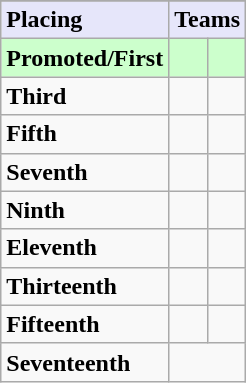<table class=wikitable>
<tr>
</tr>
<tr style="background: #E6E6FA;">
<td><strong>Placing</strong></td>
<td colspan="2" style="text-align:center"><strong>Teams</strong></td>
</tr>
<tr style="background: #ccffcc;">
<td><strong>Promoted/First</strong></td>
<td><strong></strong></td>
<td><strong></strong></td>
</tr>
<tr>
<td><strong>Third</strong></td>
<td></td>
<td></td>
</tr>
<tr>
<td><strong>Fifth</strong></td>
<td></td>
<td></td>
</tr>
<tr>
<td><strong>Seventh</strong></td>
<td></td>
<td></td>
</tr>
<tr>
<td><strong>Ninth</strong></td>
<td></td>
<td></td>
</tr>
<tr>
<td><strong>Eleventh</strong></td>
<td></td>
<td></td>
</tr>
<tr>
<td><strong>Thirteenth</strong></td>
<td></td>
<td></td>
</tr>
<tr>
<td><strong>Fifteenth</strong></td>
<td></td>
<td></td>
</tr>
<tr>
<td><strong>Seventeenth</strong></td>
<td colspan=2></td>
</tr>
</table>
